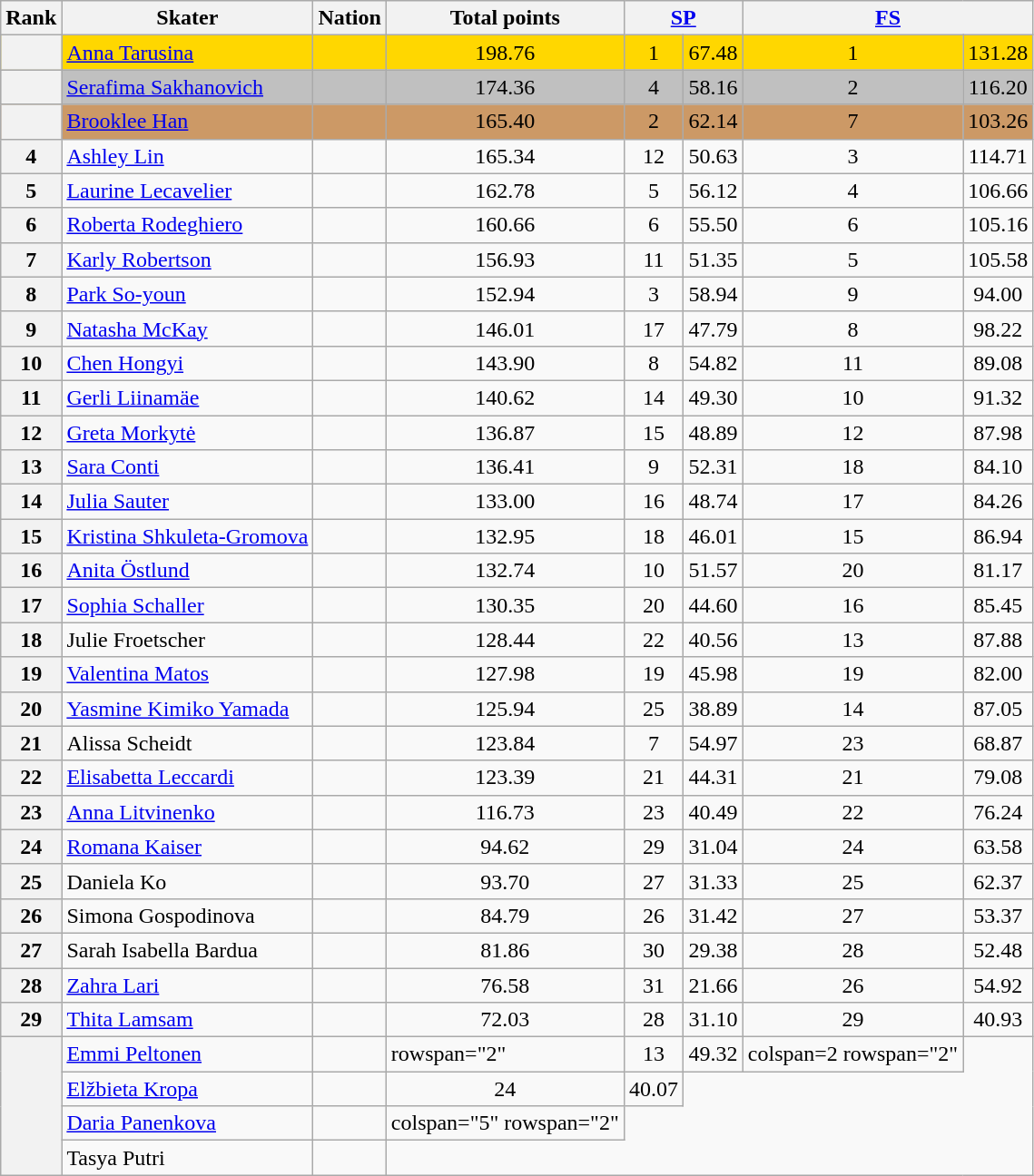<table class="wikitable sortable" style="text-align:left">
<tr>
<th scope="col">Rank</th>
<th scope="col">Skater</th>
<th scope="col">Nation</th>
<th scope="col">Total points</th>
<th scope="col" colspan="2" width="80px"><a href='#'>SP</a></th>
<th scope="col" colspan="2" width="80px"><a href='#'>FS</a></th>
</tr>
<tr bgcolor="gold">
<th scope="row"></th>
<td><a href='#'>Anna Tarusina</a></td>
<td></td>
<td align="center">198.76</td>
<td align="center">1</td>
<td align="center">67.48</td>
<td align="center">1</td>
<td align="center">131.28</td>
</tr>
<tr bgcolor="silver">
<th scope="row"></th>
<td><a href='#'>Serafima Sakhanovich</a></td>
<td></td>
<td align="center">174.36</td>
<td align="center">4</td>
<td align="center">58.16</td>
<td align="center">2</td>
<td align="center">116.20</td>
</tr>
<tr bgcolor="cc9966">
<th scope="row"></th>
<td><a href='#'>Brooklee Han</a></td>
<td></td>
<td align="center">165.40</td>
<td align="center">2</td>
<td align="center">62.14</td>
<td align="center">7</td>
<td align="center">103.26</td>
</tr>
<tr>
<th scope="row">4</th>
<td><a href='#'>Ashley Lin</a></td>
<td></td>
<td align="center">165.34</td>
<td align="center">12</td>
<td align="center">50.63</td>
<td align="center">3</td>
<td align="center">114.71</td>
</tr>
<tr>
<th scope="row">5</th>
<td><a href='#'>Laurine Lecavelier</a></td>
<td></td>
<td align="center">162.78</td>
<td align="center">5</td>
<td align="center">56.12</td>
<td align="center">4</td>
<td align="center">106.66</td>
</tr>
<tr>
<th scope="row">6</th>
<td><a href='#'>Roberta Rodeghiero</a></td>
<td></td>
<td align="center">160.66</td>
<td align="center">6</td>
<td align="center">55.50</td>
<td align="center">6</td>
<td align="center">105.16</td>
</tr>
<tr>
<th scope="row">7</th>
<td><a href='#'>Karly Robertson</a></td>
<td></td>
<td align="center">156.93</td>
<td align="center">11</td>
<td align="center">51.35</td>
<td align="center">5</td>
<td align="center">105.58</td>
</tr>
<tr>
<th scope="row">8</th>
<td><a href='#'>Park So-youn</a></td>
<td></td>
<td align="center">152.94</td>
<td align="center">3</td>
<td align="center">58.94</td>
<td align="center">9</td>
<td align="center">94.00</td>
</tr>
<tr>
<th scope="row">9</th>
<td><a href='#'>Natasha McKay</a></td>
<td></td>
<td align="center">146.01</td>
<td align="center">17</td>
<td align="center">47.79</td>
<td align="center">8</td>
<td align="center">98.22</td>
</tr>
<tr>
<th scope="row">10</th>
<td><a href='#'>Chen Hongyi</a></td>
<td></td>
<td align="center">143.90</td>
<td align="center">8</td>
<td align="center">54.82</td>
<td align="center">11</td>
<td align="center">89.08</td>
</tr>
<tr>
<th scope="row">11</th>
<td><a href='#'>Gerli Liinamäe</a></td>
<td></td>
<td align="center">140.62</td>
<td align="center">14</td>
<td align="center">49.30</td>
<td align="center">10</td>
<td align="center">91.32</td>
</tr>
<tr>
<th scope="row">12</th>
<td><a href='#'>Greta Morkytė</a></td>
<td></td>
<td align="center">136.87</td>
<td align="center">15</td>
<td align="center">48.89</td>
<td align="center">12</td>
<td align="center">87.98</td>
</tr>
<tr>
<th scope="row">13</th>
<td><a href='#'>Sara Conti</a></td>
<td></td>
<td align="center">136.41</td>
<td align="center">9</td>
<td align="center">52.31</td>
<td align="center">18</td>
<td align="center">84.10</td>
</tr>
<tr>
<th scope="row">14</th>
<td><a href='#'>Julia Sauter</a></td>
<td></td>
<td align="center">133.00</td>
<td align="center">16</td>
<td align="center">48.74</td>
<td align="center">17</td>
<td align="center">84.26</td>
</tr>
<tr>
<th scope="row">15</th>
<td><a href='#'>Kristina Shkuleta-Gromova</a></td>
<td></td>
<td align="center">132.95</td>
<td align="center">18</td>
<td align="center">46.01</td>
<td align="center">15</td>
<td align="center">86.94</td>
</tr>
<tr>
<th scope="row">16</th>
<td><a href='#'>Anita Östlund</a></td>
<td></td>
<td align="center">132.74</td>
<td align="center">10</td>
<td align="center">51.57</td>
<td align="center">20</td>
<td align="center">81.17</td>
</tr>
<tr>
<th scope="row">17</th>
<td><a href='#'>Sophia Schaller</a></td>
<td></td>
<td align="center">130.35</td>
<td align="center">20</td>
<td align="center">44.60</td>
<td align="center">16</td>
<td align="center">85.45</td>
</tr>
<tr>
<th scope="row">18</th>
<td>Julie Froetscher</td>
<td></td>
<td align="center">128.44</td>
<td align="center">22</td>
<td align="center">40.56</td>
<td align="center">13</td>
<td align="center">87.88</td>
</tr>
<tr>
<th scope="row">19</th>
<td><a href='#'>Valentina Matos</a></td>
<td></td>
<td align="center">127.98</td>
<td align="center">19</td>
<td align="center">45.98</td>
<td align="center">19</td>
<td align="center">82.00</td>
</tr>
<tr>
<th scope="row">20</th>
<td><a href='#'>Yasmine Kimiko Yamada</a></td>
<td></td>
<td align="center">125.94</td>
<td align="center">25</td>
<td align="center">38.89</td>
<td align="center">14</td>
<td align="center">87.05</td>
</tr>
<tr>
<th scope="row">21</th>
<td>Alissa Scheidt</td>
<td></td>
<td align="center">123.84</td>
<td align="center">7</td>
<td align="center">54.97</td>
<td align="center">23</td>
<td align="center">68.87</td>
</tr>
<tr>
<th scope="row">22</th>
<td><a href='#'>Elisabetta Leccardi</a></td>
<td></td>
<td align="center">123.39</td>
<td align="center">21</td>
<td align="center">44.31</td>
<td align="center">21</td>
<td align="center">79.08</td>
</tr>
<tr>
<th scope="row">23</th>
<td><a href='#'>Anna Litvinenko</a></td>
<td></td>
<td align="center">116.73</td>
<td align="center">23</td>
<td align="center">40.49</td>
<td align="center">22</td>
<td align="center">76.24</td>
</tr>
<tr>
<th scope="row">24</th>
<td><a href='#'>Romana Kaiser</a></td>
<td></td>
<td align="center">94.62</td>
<td align="center">29</td>
<td align="center">31.04</td>
<td align="center">24</td>
<td align="center">63.58</td>
</tr>
<tr>
<th scope="row">25</th>
<td>Daniela Ko</td>
<td></td>
<td align="center">93.70</td>
<td align="center">27</td>
<td align="center">31.33</td>
<td align="center">25</td>
<td align="center">62.37</td>
</tr>
<tr>
<th scope="row">26</th>
<td>Simona Gospodinova</td>
<td></td>
<td align="center">84.79</td>
<td align="center">26</td>
<td align="center">31.42</td>
<td align="center">27</td>
<td align="center">53.37</td>
</tr>
<tr>
<th scope="row">27</th>
<td>Sarah Isabella Bardua</td>
<td></td>
<td align="center">81.86</td>
<td align="center">30</td>
<td align="center">29.38</td>
<td align="center">28</td>
<td align="center">52.48</td>
</tr>
<tr>
<th scope="row">28</th>
<td><a href='#'>Zahra Lari</a></td>
<td></td>
<td align="center">76.58</td>
<td align="center">31</td>
<td align="center">21.66</td>
<td align="center">26</td>
<td align="center">54.92</td>
</tr>
<tr>
<th scope="row">29</th>
<td><a href='#'>Thita Lamsam</a></td>
<td></td>
<td align="center">72.03</td>
<td align="center">28</td>
<td align="center">31.10</td>
<td align="center">29</td>
<td align="center">40.93</td>
</tr>
<tr>
<th rowspan="4"></th>
<td><a href='#'>Emmi Peltonen</a></td>
<td></td>
<td>rowspan="2" </td>
<td align="center">13</td>
<td align="center">49.32</td>
<td>colspan=2 rowspan="2" </td>
</tr>
<tr>
<td><a href='#'>Elžbieta Kropa</a></td>
<td></td>
<td align="center">24</td>
<td align="center">40.07</td>
</tr>
<tr>
<td><a href='#'>Daria Panenkova</a></td>
<td></td>
<td>colspan="5" rowspan="2" </td>
</tr>
<tr>
<td>Tasya Putri</td>
<td></td>
</tr>
</table>
